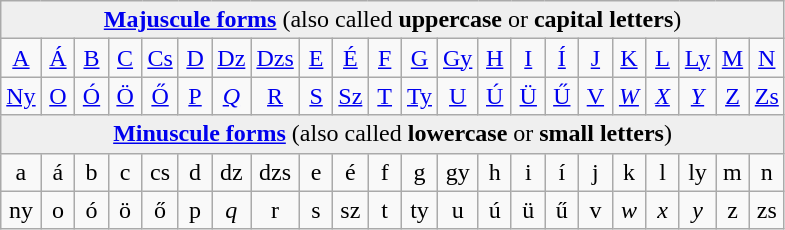<table class=wikitable style=text-align:center>
<tr>
<td bgcolor="#EFEFEF" colspan="22"><strong><a href='#'>Majuscule forms</a></strong> (also called <strong>uppercase</strong> or <strong>capital letters</strong>)</td>
</tr>
<tr>
<td width=15><a href='#'>A</a></td>
<td width=15><a href='#'>Á</a></td>
<td width=15><a href='#'>B</a></td>
<td width=15><a href='#'>C</a></td>
<td width=15><a href='#'>Cs</a></td>
<td width=15><a href='#'>D</a></td>
<td width=15><a href='#'>Dz</a></td>
<td width=15><a href='#'>Dzs</a></td>
<td width=15><a href='#'>E</a></td>
<td width=15><a href='#'>É</a></td>
<td width=15><a href='#'>F</a></td>
<td width=15><a href='#'>G</a></td>
<td width=15><a href='#'>Gy</a></td>
<td width=15><a href='#'>H</a></td>
<td width=15><a href='#'>I</a></td>
<td width=15><a href='#'>Í</a></td>
<td width=15><a href='#'>J</a></td>
<td width=15><a href='#'>K</a></td>
<td width=15><a href='#'>L</a></td>
<td width=15><a href='#'>Ly</a></td>
<td width=15><a href='#'>M</a></td>
<td width=15><a href='#'>N</a></td>
</tr>
<tr>
<td width=15><a href='#'>Ny</a></td>
<td width=15><a href='#'>O</a></td>
<td width=15><a href='#'>Ó</a></td>
<td width=15><a href='#'>Ö</a></td>
<td width=15><a href='#'>Ő</a></td>
<td width=15><a href='#'>P</a></td>
<td width=15><em><a href='#'>Q</a></em></td>
<td width=15><a href='#'>R</a></td>
<td width=15><a href='#'>S</a></td>
<td width=15><a href='#'>Sz</a></td>
<td width=15><a href='#'>T</a></td>
<td width=15><a href='#'>Ty</a></td>
<td width=15><a href='#'>U</a></td>
<td width=15><a href='#'>Ú</a></td>
<td width=15><a href='#'>Ü</a></td>
<td width=15><a href='#'>Ű</a></td>
<td width=15><a href='#'>V</a></td>
<td width=15><em><a href='#'>W</a></em></td>
<td width=15><em><a href='#'>X</a></em></td>
<td width=15><em><a href='#'>Y</a></em></td>
<td width=15><a href='#'>Z</a></td>
<td width=15><a href='#'>Zs</a></td>
</tr>
<tr>
<td bgcolor="#EFEFEF" colspan="22"><strong><a href='#'>Minuscule forms</a></strong> (also called <strong>lowercase</strong> or <strong>small letters</strong>)</td>
</tr>
<tr>
<td>a</td>
<td>á</td>
<td>b</td>
<td>c</td>
<td>cs</td>
<td>d</td>
<td>dz</td>
<td>dzs</td>
<td>e</td>
<td>é</td>
<td>f</td>
<td>g</td>
<td>gy</td>
<td>h</td>
<td>i</td>
<td>í</td>
<td>j</td>
<td>k</td>
<td>l</td>
<td>ly</td>
<td>m</td>
<td>n</td>
</tr>
<tr>
<td>ny</td>
<td>o</td>
<td>ó</td>
<td>ö</td>
<td>ő</td>
<td>p</td>
<td><em>q</em></td>
<td>r</td>
<td>s</td>
<td>sz</td>
<td>t</td>
<td>ty</td>
<td>u</td>
<td>ú</td>
<td>ü</td>
<td>ű</td>
<td>v</td>
<td><em>w</em></td>
<td><em>x</em></td>
<td><em>y</em></td>
<td>z</td>
<td>zs</td>
</tr>
</table>
